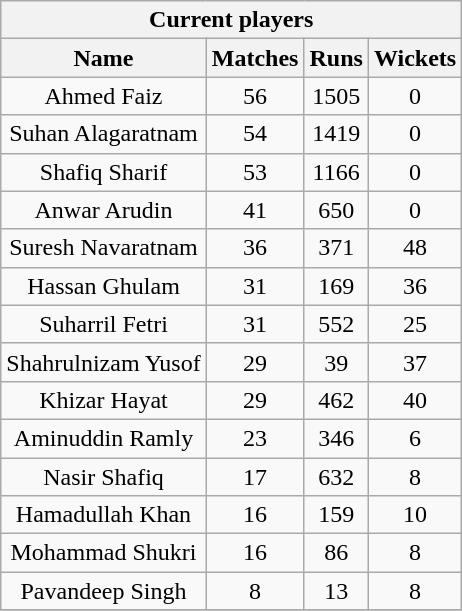<table class="wikitable sortable">
<tr>
<th colspan=4>Current players</th>
</tr>
<tr>
<th>Name</th>
<th>Matches</th>
<th>Runs</th>
<th>Wickets</th>
</tr>
<tr>
<td style="text-align:center;">Ahmed Faiz</td>
<td align=center>56</td>
<td align=center>1505</td>
<td align=center>0</td>
</tr>
<tr>
<td style="text-align:center;">Suhan Alagaratnam</td>
<td align=center>54</td>
<td align=center>1419</td>
<td align=center>0</td>
</tr>
<tr>
<td style="text-align:center;">Shafiq Sharif</td>
<td align=center>53</td>
<td align=center>1166</td>
<td align=center>0</td>
</tr>
<tr>
<td style="text-align:center;">Anwar Arudin</td>
<td align=center>41</td>
<td align=center>650</td>
<td align=center>0</td>
</tr>
<tr>
<td style="text-align:center;">Suresh Navaratnam</td>
<td align=center>36</td>
<td align=center>371</td>
<td align=center>48</td>
</tr>
<tr>
<td style="text-align:center;">Hassan Ghulam</td>
<td align=center>31</td>
<td align=center>169</td>
<td align=center>36</td>
</tr>
<tr>
<td style="text-align:center;">Suharril Fetri</td>
<td align=center>31</td>
<td align=center>552</td>
<td align=center>25</td>
</tr>
<tr>
<td style="text-align:center;">Shahrulnizam Yusof</td>
<td align=center>29</td>
<td align=center>39</td>
<td align=center>37</td>
</tr>
<tr>
<td style="text-align:center;">Khizar Hayat</td>
<td align=center>29</td>
<td align=center>462</td>
<td align=center>40</td>
</tr>
<tr>
<td style="text-align:center;">Aminuddin Ramly</td>
<td align=center>23</td>
<td align=center>346</td>
<td align=center>6</td>
</tr>
<tr>
<td style="text-align:center;">Nasir Shafiq</td>
<td align=center>17</td>
<td align=center>632</td>
<td align=center>8</td>
</tr>
<tr>
<td style="text-align:center;">Hamadullah Khan</td>
<td align=center>16</td>
<td align=center>159</td>
<td align=center>10</td>
</tr>
<tr>
<td style="text-align:center;">Mohammad Shukri</td>
<td align=center>16</td>
<td align=center>86</td>
<td align=center>8</td>
</tr>
<tr>
<td style="text-align:center;">Pavandeep Singh</td>
<td align=center>8</td>
<td align=center>13</td>
<td align=center>8</td>
</tr>
<tr>
</tr>
</table>
